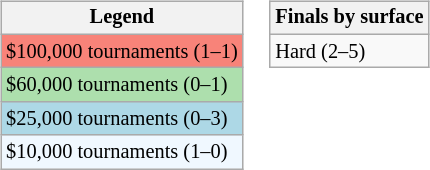<table>
<tr valign=top>
<td><br><table class=wikitable style="font-size:85%;">
<tr>
<th>Legend</th>
</tr>
<tr style="background:#f88379;">
<td>$100,000 tournaments (1–1)</td>
</tr>
<tr style="background:#addfad;">
<td>$60,000 tournaments (0–1)</td>
</tr>
<tr style="background:lightblue;">
<td>$25,000 tournaments (0–3)</td>
</tr>
<tr style="background:#f0f8ff;">
<td>$10,000 tournaments (1–0)</td>
</tr>
</table>
</td>
<td><br><table class=wikitable style="font-size:85%;">
<tr>
<th>Finals by surface</th>
</tr>
<tr>
<td>Hard (2–5)</td>
</tr>
</table>
</td>
</tr>
</table>
